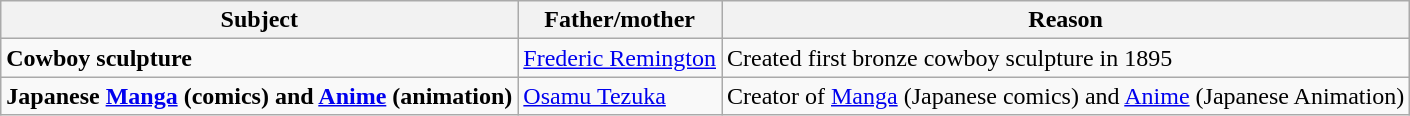<table class="wikitable sortable">
<tr>
<th>Subject</th>
<th>Father/mother</th>
<th>Reason</th>
</tr>
<tr>
<td><strong>Cowboy sculpture</strong></td>
<td><a href='#'>Frederic Remington</a></td>
<td>Created first bronze cowboy sculpture in 1895</td>
</tr>
<tr>
<td><strong>Japanese <a href='#'>Manga</a> (comics) and <a href='#'>Anime</a> (animation)</strong></td>
<td><a href='#'>Osamu Tezuka</a></td>
<td>Creator of <a href='#'>Manga</a> (Japanese comics) and <a href='#'>Anime</a> (Japanese Animation)</td>
</tr>
</table>
